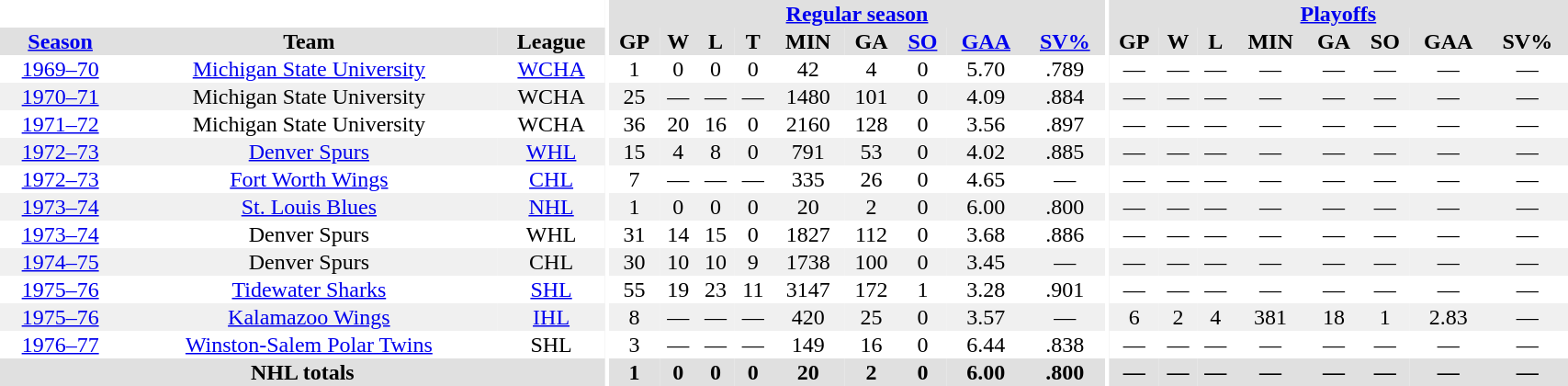<table border="0" cellpadding="1" cellspacing="0" style="width:90%; text-align:center;">
<tr bgcolor="#e0e0e0">
<th colspan="3" bgcolor="#ffffff"></th>
<th rowspan="99" bgcolor="#ffffff"></th>
<th colspan="9" bgcolor="#e0e0e0"><a href='#'>Regular season</a></th>
<th rowspan="99" bgcolor="#ffffff"></th>
<th colspan="8" bgcolor="#e0e0e0"><a href='#'>Playoffs</a></th>
</tr>
<tr bgcolor="#e0e0e0">
<th><a href='#'>Season</a></th>
<th>Team</th>
<th>League</th>
<th>GP</th>
<th>W</th>
<th>L</th>
<th>T</th>
<th>MIN</th>
<th>GA</th>
<th><a href='#'>SO</a></th>
<th><a href='#'>GAA</a></th>
<th><a href='#'>SV%</a></th>
<th>GP</th>
<th>W</th>
<th>L</th>
<th>MIN</th>
<th>GA</th>
<th>SO</th>
<th>GAA</th>
<th>SV%</th>
</tr>
<tr>
<td><a href='#'>1969–70</a></td>
<td><a href='#'>Michigan State University</a></td>
<td><a href='#'>WCHA</a></td>
<td>1</td>
<td>0</td>
<td>0</td>
<td>0</td>
<td>42</td>
<td>4</td>
<td>0</td>
<td>5.70</td>
<td>.789</td>
<td>—</td>
<td>—</td>
<td>—</td>
<td>—</td>
<td>—</td>
<td>—</td>
<td>—</td>
<td>—</td>
</tr>
<tr bgcolor="#f0f0f0">
<td><a href='#'>1970–71</a></td>
<td>Michigan State University</td>
<td>WCHA</td>
<td>25</td>
<td>—</td>
<td>—</td>
<td>—</td>
<td>1480</td>
<td>101</td>
<td>0</td>
<td>4.09</td>
<td>.884</td>
<td>—</td>
<td>—</td>
<td>—</td>
<td>—</td>
<td>—</td>
<td>—</td>
<td>—</td>
<td>—</td>
</tr>
<tr>
<td><a href='#'>1971–72</a></td>
<td>Michigan State University</td>
<td>WCHA</td>
<td>36</td>
<td>20</td>
<td>16</td>
<td>0</td>
<td>2160</td>
<td>128</td>
<td>0</td>
<td>3.56</td>
<td>.897</td>
<td>—</td>
<td>—</td>
<td>—</td>
<td>—</td>
<td>—</td>
<td>—</td>
<td>—</td>
<td>—</td>
</tr>
<tr bgcolor="#f0f0f0">
<td><a href='#'>1972–73</a></td>
<td><a href='#'>Denver Spurs</a></td>
<td><a href='#'>WHL</a></td>
<td>15</td>
<td>4</td>
<td>8</td>
<td>0</td>
<td>791</td>
<td>53</td>
<td>0</td>
<td>4.02</td>
<td>.885</td>
<td>—</td>
<td>—</td>
<td>—</td>
<td>—</td>
<td>—</td>
<td>—</td>
<td>—</td>
<td>—</td>
</tr>
<tr>
<td><a href='#'>1972–73</a></td>
<td><a href='#'>Fort Worth Wings</a></td>
<td><a href='#'>CHL</a></td>
<td>7</td>
<td>—</td>
<td>—</td>
<td>—</td>
<td>335</td>
<td>26</td>
<td>0</td>
<td>4.65</td>
<td>—</td>
<td>—</td>
<td>—</td>
<td>—</td>
<td>—</td>
<td>—</td>
<td>—</td>
<td>—</td>
<td>—</td>
</tr>
<tr bgcolor="#f0f0f0">
<td><a href='#'>1973–74</a></td>
<td><a href='#'>St. Louis Blues</a></td>
<td><a href='#'>NHL</a></td>
<td>1</td>
<td>0</td>
<td>0</td>
<td>0</td>
<td>20</td>
<td>2</td>
<td>0</td>
<td>6.00</td>
<td>.800</td>
<td>—</td>
<td>—</td>
<td>—</td>
<td>—</td>
<td>—</td>
<td>—</td>
<td>—</td>
<td>—</td>
</tr>
<tr>
<td><a href='#'>1973–74</a></td>
<td>Denver Spurs</td>
<td>WHL</td>
<td>31</td>
<td>14</td>
<td>15</td>
<td>0</td>
<td>1827</td>
<td>112</td>
<td>0</td>
<td>3.68</td>
<td>.886</td>
<td>—</td>
<td>—</td>
<td>—</td>
<td>—</td>
<td>—</td>
<td>—</td>
<td>—</td>
<td>—</td>
</tr>
<tr bgcolor="#f0f0f0">
<td><a href='#'>1974–75</a></td>
<td>Denver Spurs</td>
<td>CHL</td>
<td>30</td>
<td>10</td>
<td>10</td>
<td>9</td>
<td>1738</td>
<td>100</td>
<td>0</td>
<td>3.45</td>
<td>—</td>
<td>—</td>
<td>—</td>
<td>—</td>
<td>—</td>
<td>—</td>
<td>—</td>
<td>—</td>
<td>—</td>
</tr>
<tr>
<td><a href='#'>1975–76</a></td>
<td><a href='#'>Tidewater Sharks</a></td>
<td><a href='#'>SHL</a></td>
<td>55</td>
<td>19</td>
<td>23</td>
<td>11</td>
<td>3147</td>
<td>172</td>
<td>1</td>
<td>3.28</td>
<td>.901</td>
<td>—</td>
<td>—</td>
<td>—</td>
<td>—</td>
<td>—</td>
<td>—</td>
<td>—</td>
<td>—</td>
</tr>
<tr bgcolor="#f0f0f0">
<td><a href='#'>1975–76</a></td>
<td><a href='#'>Kalamazoo Wings</a></td>
<td><a href='#'>IHL</a></td>
<td>8</td>
<td>—</td>
<td>—</td>
<td>—</td>
<td>420</td>
<td>25</td>
<td>0</td>
<td>3.57</td>
<td>—</td>
<td>6</td>
<td>2</td>
<td>4</td>
<td>381</td>
<td>18</td>
<td>1</td>
<td>2.83</td>
<td>—</td>
</tr>
<tr>
<td><a href='#'>1976–77</a></td>
<td><a href='#'>Winston-Salem Polar Twins</a></td>
<td>SHL</td>
<td>3</td>
<td>—</td>
<td>—</td>
<td>—</td>
<td>149</td>
<td>16</td>
<td>0</td>
<td>6.44</td>
<td>.838</td>
<td>—</td>
<td>—</td>
<td>—</td>
<td>—</td>
<td>—</td>
<td>—</td>
<td>—</td>
<td>—</td>
</tr>
<tr bgcolor="#e0e0e0">
<th colspan=3>NHL totals</th>
<th>1</th>
<th>0</th>
<th>0</th>
<th>0</th>
<th>20</th>
<th>2</th>
<th>0</th>
<th>6.00</th>
<th>.800</th>
<th>—</th>
<th>—</th>
<th>—</th>
<th>—</th>
<th>—</th>
<th>—</th>
<th>—</th>
<th>—</th>
</tr>
</table>
